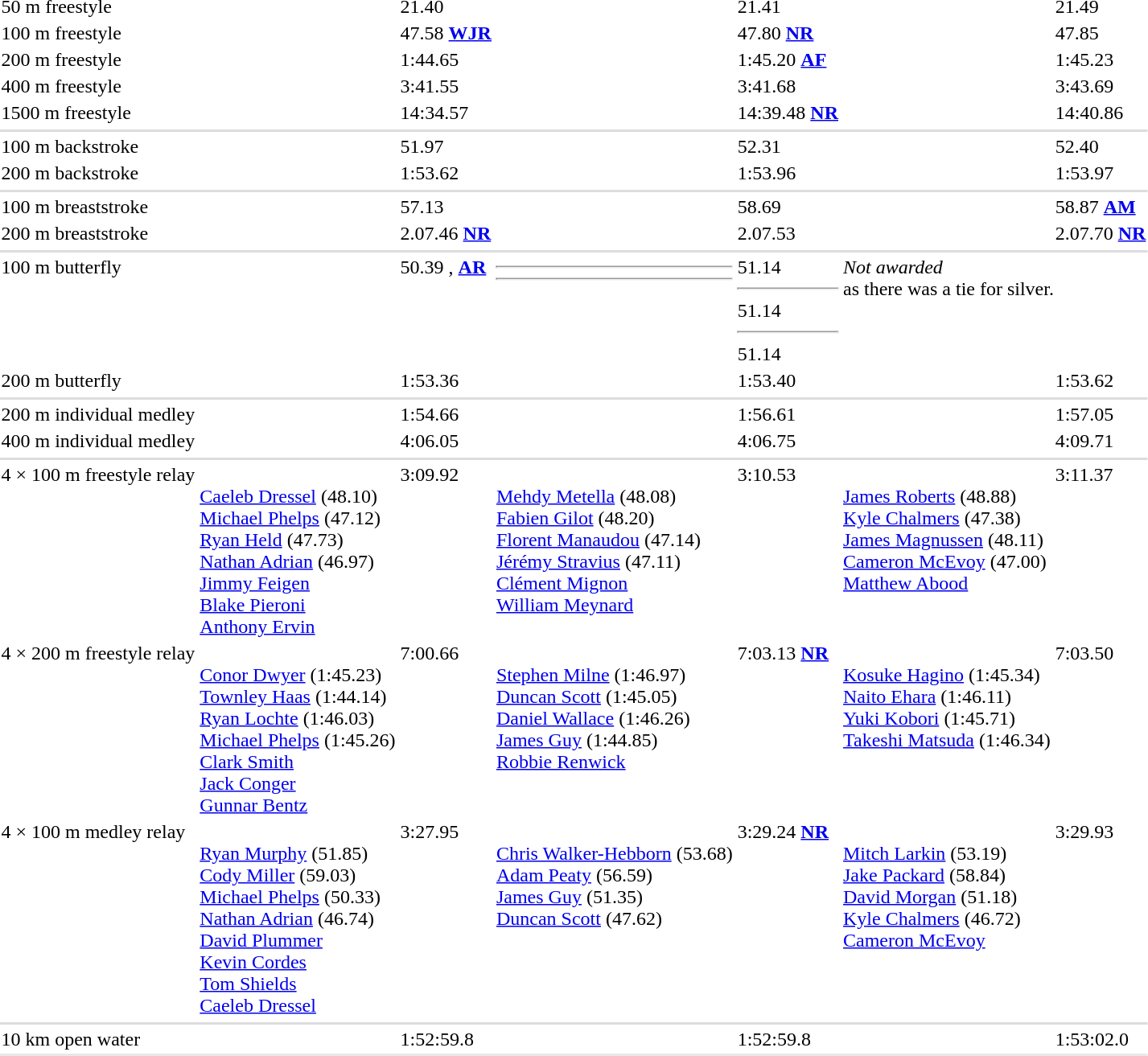<table>
<tr>
<td>50 m freestyle<br></td>
<td></td>
<td>21.40</td>
<td></td>
<td>21.41</td>
<td></td>
<td>21.49</td>
</tr>
<tr>
<td>100 m freestyle<br></td>
<td></td>
<td>47.58 <strong><a href='#'>WJR</a></strong></td>
<td></td>
<td>47.80 <strong><a href='#'>NR</a></strong></td>
<td></td>
<td>47.85</td>
</tr>
<tr>
<td>200 m freestyle<br></td>
<td></td>
<td>1:44.65</td>
<td></td>
<td>1:45.20 <strong><a href='#'>AF</a></strong></td>
<td></td>
<td>1:45.23</td>
</tr>
<tr>
<td>400 m freestyle<br></td>
<td></td>
<td>3:41.55</td>
<td></td>
<td>3:41.68</td>
<td></td>
<td>3:43.69</td>
</tr>
<tr>
<td>1500 m freestyle<br></td>
<td></td>
<td>14:34.57</td>
<td></td>
<td>14:39.48 <strong><a href='#'>NR</a></strong></td>
<td></td>
<td>14:40.86</td>
</tr>
<tr>
</tr>
<tr bgcolor=#ddd>
<td colspan=7></td>
</tr>
<tr>
<td>100 m backstroke<br></td>
<td></td>
<td>51.97 </td>
<td></td>
<td>52.31</td>
<td></td>
<td>52.40</td>
</tr>
<tr>
<td>200 m backstroke<br></td>
<td></td>
<td>1:53.62</td>
<td></td>
<td>1:53.96</td>
<td></td>
<td>1:53.97</td>
</tr>
<tr>
</tr>
<tr bgcolor=#ddd>
<td colspan=7></td>
</tr>
<tr>
<td>100 m breaststroke<br></td>
<td></td>
<td>57.13 </td>
<td></td>
<td>58.69</td>
<td></td>
<td>58.87 <strong><a href='#'>AM</a></strong></td>
</tr>
<tr>
<td>200 m breaststroke<br></td>
<td></td>
<td>2.07.46 <strong><a href='#'>NR</a></strong></td>
<td></td>
<td>2.07.53</td>
<td></td>
<td>2.07.70 <strong><a href='#'>NR</a></strong></td>
</tr>
<tr>
</tr>
<tr bgcolor=#ddd>
<td colspan=7></td>
</tr>
<tr valign="top">
<td>100 m butterfly<br></td>
<td></td>
<td>50.39 , <strong><a href='#'>AR</a></strong></td>
<td><hr><hr></td>
<td>51.14 <hr>51.14 <hr>51.14</td>
<td colspan=2><em>Not awarded</em><br><span>as there was a tie for silver.</span></td>
</tr>
<tr>
<td>200 m butterfly<br></td>
<td></td>
<td>1:53.36</td>
<td></td>
<td>1:53.40</td>
<td></td>
<td>1:53.62</td>
</tr>
<tr>
</tr>
<tr bgcolor=#ddd>
<td colspan=7></td>
</tr>
<tr valign="top">
<td>200 m individual medley<br></td>
<td></td>
<td>1:54.66</td>
<td></td>
<td>1:56.61</td>
<td></td>
<td>1:57.05</td>
</tr>
<tr valign="top">
<td>400 m individual medley<br></td>
<td></td>
<td>4:06.05</td>
<td></td>
<td>4:06.75</td>
<td></td>
<td>4:09.71</td>
</tr>
<tr>
</tr>
<tr bgcolor=#ddd>
<td colspan=7></td>
</tr>
<tr valign="top">
<td>4 × 100 m freestyle relay<br></td>
<td valign=top><br><a href='#'>Caeleb Dressel</a> (48.10)<br><a href='#'>Michael Phelps</a> (47.12)<br><a href='#'>Ryan Held</a> (47.73)<br><a href='#'>Nathan Adrian</a> (46.97)<br><a href='#'>Jimmy Feigen</a><br><a href='#'>Blake Pieroni</a><br><a href='#'>Anthony Ervin</a></td>
<td>3:09.92</td>
<td valign=top><br><a href='#'>Mehdy Metella</a> (48.08)<br><a href='#'>Fabien Gilot</a> (48.20)<br><a href='#'>Florent Manaudou</a> (47.14)<br><a href='#'>Jérémy Stravius</a> (47.11)<br><a href='#'>Clément Mignon</a><br><a href='#'>William Meynard</a></td>
<td>3:10.53</td>
<td valign=top><br><a href='#'>James Roberts</a> (48.88)<br><a href='#'>Kyle Chalmers</a> (47.38)<br><a href='#'>James Magnussen</a> (48.11)<br><a href='#'>Cameron McEvoy</a> (47.00)<br><a href='#'>Matthew Abood</a></td>
<td>3:11.37</td>
</tr>
<tr valign="top">
<td>4 × 200 m freestyle relay<br></td>
<td valign=top><br><a href='#'>Conor Dwyer</a> (1:45.23)<br><a href='#'>Townley Haas</a> (1:44.14)<br><a href='#'>Ryan Lochte</a> (1:46.03)<br><a href='#'>Michael Phelps</a> (1:45.26)<br><a href='#'>Clark Smith</a><br><a href='#'>Jack Conger</a><br><a href='#'>Gunnar Bentz</a></td>
<td>7:00.66</td>
<td valign=top><br><a href='#'>Stephen Milne</a> (1:46.97)<br><a href='#'>Duncan Scott</a> (1:45.05)<br><a href='#'>Daniel Wallace</a> (1:46.26)<br><a href='#'>James Guy</a> (1:44.85)<br><a href='#'>Robbie Renwick</a></td>
<td>7:03.13 <strong><a href='#'>NR</a></strong></td>
<td valign=top><br><a href='#'>Kosuke Hagino</a> (1:45.34)<br><a href='#'>Naito Ehara</a> (1:46.11)<br><a href='#'>Yuki Kobori</a> (1:45.71)<br><a href='#'>Takeshi Matsuda</a> (1:46.34)</td>
<td>7:03.50</td>
</tr>
<tr valign="top">
<td>4 × 100 m medley relay<br></td>
<td valign=top><br><a href='#'>Ryan Murphy</a> (51.85) <br><a href='#'>Cody Miller</a> (59.03)<br><a href='#'>Michael Phelps</a> (50.33)<br><a href='#'>Nathan Adrian</a> (46.74)<br><a href='#'>David Plummer</a><br><a href='#'>Kevin Cordes</a><br><a href='#'>Tom Shields</a><br><a href='#'>Caeleb Dressel</a></td>
<td>3:27.95 </td>
<td valign=top><br><a href='#'>Chris Walker-Hebborn</a> (53.68)<br><a href='#'>Adam Peaty</a> (56.59)<br><a href='#'>James Guy</a> (51.35)<br><a href='#'>Duncan Scott</a> (47.62)</td>
<td>3:29.24 <strong><a href='#'>NR</a></strong></td>
<td valign=top><br><a href='#'>Mitch Larkin</a> (53.19)<br><a href='#'>Jake Packard</a> (58.84)<br><a href='#'>David Morgan</a> (51.18)<br><a href='#'>Kyle Chalmers</a> (46.72)<br><a href='#'>Cameron McEvoy</a></td>
<td>3:29.93</td>
</tr>
<tr>
</tr>
<tr bgcolor=#ddd>
<td colspan=7></td>
</tr>
<tr>
<td>10 km open water<br></td>
<td></td>
<td>1:52:59.8</td>
<td></td>
<td>1:52:59.8</td>
<td></td>
<td>1:53:02.0</td>
</tr>
<tr bgcolor= e8e8e8>
<td colspan=7></td>
</tr>
</table>
